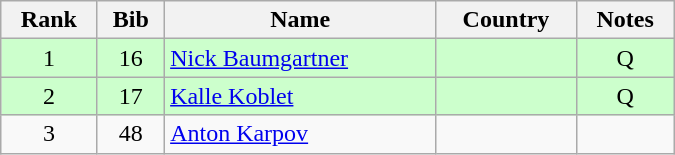<table class="wikitable" style="text-align:center; width:450px">
<tr>
<th>Rank</th>
<th>Bib</th>
<th>Name</th>
<th>Country</th>
<th>Notes</th>
</tr>
<tr bgcolor=ccffcc>
<td>1</td>
<td>16</td>
<td align=left><a href='#'>Nick Baumgartner</a></td>
<td align=left></td>
<td>Q</td>
</tr>
<tr bgcolor=ccffcc>
<td>2</td>
<td>17</td>
<td align=left><a href='#'>Kalle Koblet</a></td>
<td align=left></td>
<td>Q</td>
</tr>
<tr>
<td>3</td>
<td>48</td>
<td align=left><a href='#'>Anton Karpov</a></td>
<td align=left></td>
<td></td>
</tr>
</table>
